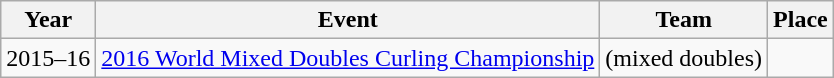<table class="wikitable">
<tr>
<th scope="col">Year</th>
<th scope="col">Event</th>
<th scope="col">Team</th>
<th scope="col">Place</th>
</tr>
<tr>
<td>2015–16</td>
<td><a href='#'>2016 World Mixed Doubles Curling Championship</a></td>
<td> (mixed doubles)</td>
<td></td>
</tr>
</table>
